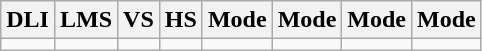<table class="wikitable">
<tr>
<th>DLI</th>
<th>LMS</th>
<th>VS</th>
<th>HS</th>
<th>Mode</th>
<th>Mode</th>
<th>Mode</th>
<th>Mode</th>
</tr>
<tr>
<td></td>
<td></td>
<td></td>
<td></td>
<td></td>
<td></td>
<td></td>
<td></td>
</tr>
</table>
